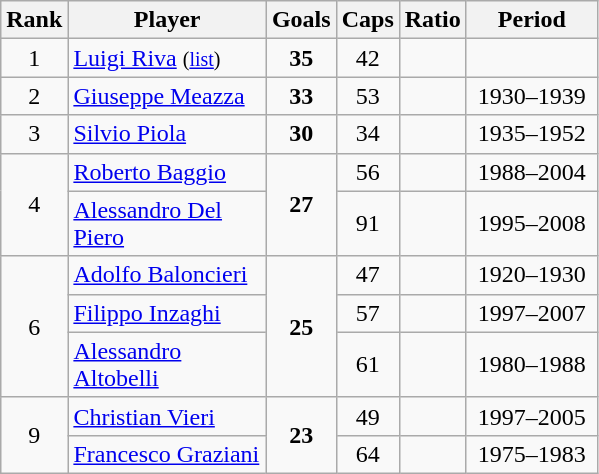<table class="wikitable sortable" style="text-align:center;">
<tr>
<th width=15px>Rank</th>
<th style="width:125px;">Player</th>
<th width=25px>Goals</th>
<th width=25px>Caps</th>
<th width=25px>Ratio</th>
<th width=80px>Period</th>
</tr>
<tr>
<td>1</td>
<td style="text-align:left;"><a href='#'>Luigi Riva</a> <small>(<a href='#'>list</a>)</small></td>
<td><strong>35</strong></td>
<td>42</td>
<td></td>
<td></td>
</tr>
<tr>
<td>2</td>
<td style="text-align:left;"><a href='#'>Giuseppe Meazza</a></td>
<td><strong>33</strong></td>
<td>53</td>
<td></td>
<td>1930–1939</td>
</tr>
<tr>
<td>3</td>
<td style="text-align:left;"><a href='#'>Silvio Piola</a></td>
<td><strong>30</strong></td>
<td>34</td>
<td></td>
<td>1935–1952</td>
</tr>
<tr>
<td rowspan="2">4</td>
<td style="text-align:left;"><a href='#'>Roberto Baggio</a></td>
<td rowspan="2"><strong>27</strong></td>
<td>56</td>
<td></td>
<td>1988–2004</td>
</tr>
<tr>
<td style="text-align:left;"><a href='#'>Alessandro Del Piero</a></td>
<td>91</td>
<td></td>
<td>1995–2008</td>
</tr>
<tr>
<td rowspan="3">6</td>
<td style="text-align:left;"><a href='#'>Adolfo Baloncieri</a></td>
<td rowspan="3"><strong>25</strong></td>
<td>47</td>
<td></td>
<td>1920–1930</td>
</tr>
<tr>
<td style="text-align:left;"><a href='#'>Filippo Inzaghi</a></td>
<td>57</td>
<td></td>
<td>1997–2007</td>
</tr>
<tr>
<td style="text-align:left;"><a href='#'>Alessandro Altobelli</a></td>
<td>61</td>
<td></td>
<td>1980–1988</td>
</tr>
<tr>
<td rowspan="2">9</td>
<td style="text-align:left;"><a href='#'>Christian Vieri</a></td>
<td rowspan="2"><strong>23</strong></td>
<td>49</td>
<td></td>
<td>1997–2005</td>
</tr>
<tr>
<td style="text-align:left;"><a href='#'>Francesco Graziani</a></td>
<td>64</td>
<td></td>
<td>1975–1983</td>
</tr>
</table>
